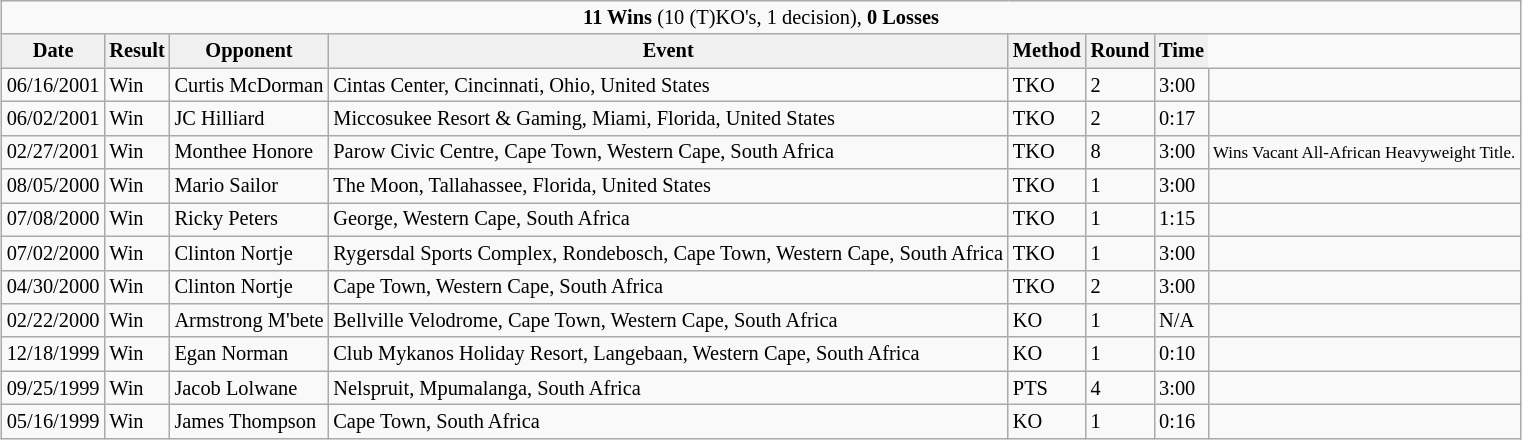<table class="wikitable" style="margin:0.5em auto; font-size:85%">
<tr>
<td style="text-align: center" colspan=8><strong>11 Wins</strong> (10 (T)KO's, 1 decision), <strong>0 Losses</strong></td>
</tr>
<tr style="text-align:center; background:#f0f0f0;">
<td style="border-style:none none solid solid; "><strong>Date</strong></td>
<td style="border-style:none none solid solid; "><strong>Result</strong></td>
<td style="border-style:none none solid solid; "><strong>Opponent</strong></td>
<td style="border-style:none none solid solid; "><strong>Event</strong></td>
<td style="border-style:none none solid solid; "><strong>Method</strong></td>
<td style="border-style:none none solid solid; "><strong>Round</strong></td>
<td style="border-style:none none solid solid; "><strong>Time</strong></td>
</tr>
<tr>
<td>06/16/2001</td>
<td>Win</td>
<td> Curtis McDorman</td>
<td>Cintas Center, Cincinnati, Ohio, United States</td>
<td>TKO</td>
<td>2</td>
<td>3:00</td>
<td></td>
</tr>
<tr>
<td>06/02/2001</td>
<td>Win</td>
<td> JC Hilliard</td>
<td>Miccosukee Resort & Gaming, Miami, Florida, United States</td>
<td>TKO</td>
<td>2</td>
<td>0:17</td>
<td></td>
</tr>
<tr>
<td>02/27/2001</td>
<td>Win</td>
<td> Monthee Honore</td>
<td>Parow Civic Centre, Cape Town, Western Cape, South Africa</td>
<td>TKO</td>
<td>8</td>
<td>3:00</td>
<td><small>Wins Vacant All-African Heavyweight Title.</small></td>
</tr>
<tr>
<td>08/05/2000</td>
<td>Win</td>
<td> Mario Sailor</td>
<td>The Moon, Tallahassee, Florida, United States</td>
<td>TKO</td>
<td>1</td>
<td>3:00</td>
<td></td>
</tr>
<tr>
<td>07/08/2000</td>
<td>Win</td>
<td> Ricky Peters</td>
<td>George, Western Cape, South Africa</td>
<td>TKO</td>
<td>1</td>
<td>1:15</td>
<td></td>
</tr>
<tr>
<td>07/02/2000</td>
<td>Win</td>
<td> Clinton Nortje</td>
<td>Rygersdal Sports Complex, Rondebosch, Cape Town, Western Cape, South Africa</td>
<td>TKO</td>
<td>1</td>
<td>3:00</td>
<td></td>
</tr>
<tr>
<td>04/30/2000</td>
<td>Win</td>
<td> Clinton Nortje</td>
<td>Cape Town, Western Cape, South Africa</td>
<td>TKO</td>
<td>2</td>
<td>3:00</td>
<td></td>
</tr>
<tr>
<td>02/22/2000</td>
<td>Win</td>
<td> Armstrong M'bete</td>
<td>Bellville Velodrome, Cape Town, Western Cape, South Africa</td>
<td>KO</td>
<td>1</td>
<td>N/A</td>
<td></td>
</tr>
<tr>
<td>12/18/1999</td>
<td>Win</td>
<td> Egan Norman</td>
<td>Club Mykanos Holiday Resort, Langebaan, Western Cape, South Africa</td>
<td>KO</td>
<td>1</td>
<td>0:10</td>
<td></td>
</tr>
<tr>
<td>09/25/1999</td>
<td>Win</td>
<td> Jacob Lolwane</td>
<td>Nelspruit, Mpumalanga, South Africa</td>
<td>PTS</td>
<td>4</td>
<td>3:00</td>
<td></td>
</tr>
<tr>
<td>05/16/1999</td>
<td>Win</td>
<td> James Thompson</td>
<td>Cape Town, South Africa</td>
<td>KO</td>
<td>1</td>
<td>0:16</td>
<td></td>
</tr>
</table>
